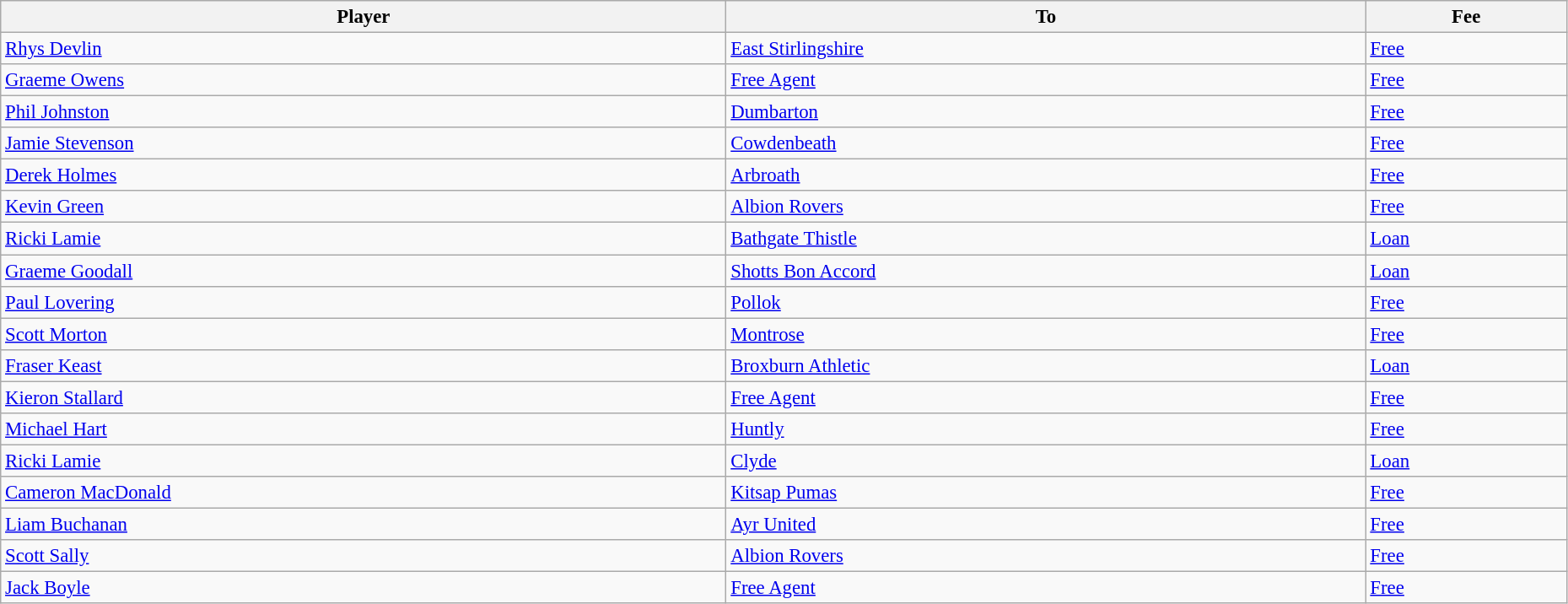<table class="wikitable" style="text-align:center; font-size:95%;width:98%; text-align:left">
<tr>
<th>Player</th>
<th>To</th>
<th>Fee</th>
</tr>
<tr>
<td> <a href='#'>Rhys Devlin</a></td>
<td> <a href='#'>East Stirlingshire</a></td>
<td><a href='#'>Free</a></td>
</tr>
<tr>
<td> <a href='#'>Graeme Owens</a></td>
<td><a href='#'>Free Agent</a></td>
<td><a href='#'>Free</a></td>
</tr>
<tr>
<td> <a href='#'>Phil Johnston</a></td>
<td> <a href='#'>Dumbarton</a></td>
<td><a href='#'>Free</a></td>
</tr>
<tr>
<td> <a href='#'>Jamie Stevenson</a></td>
<td> <a href='#'>Cowdenbeath</a></td>
<td><a href='#'>Free</a></td>
</tr>
<tr>
<td> <a href='#'>Derek Holmes</a></td>
<td> <a href='#'>Arbroath</a></td>
<td><a href='#'>Free</a></td>
</tr>
<tr>
<td> <a href='#'>Kevin Green</a></td>
<td> <a href='#'>Albion Rovers</a></td>
<td><a href='#'>Free</a></td>
</tr>
<tr>
<td> <a href='#'>Ricki Lamie</a></td>
<td> <a href='#'>Bathgate Thistle</a></td>
<td><a href='#'>Loan</a></td>
</tr>
<tr>
<td> <a href='#'>Graeme Goodall</a></td>
<td> <a href='#'>Shotts Bon Accord</a></td>
<td><a href='#'>Loan</a></td>
</tr>
<tr>
<td> <a href='#'>Paul Lovering</a></td>
<td> <a href='#'>Pollok</a></td>
<td><a href='#'>Free</a></td>
</tr>
<tr>
<td> <a href='#'>Scott Morton</a></td>
<td> <a href='#'>Montrose</a></td>
<td><a href='#'>Free</a></td>
</tr>
<tr>
<td> <a href='#'>Fraser Keast</a></td>
<td> <a href='#'>Broxburn Athletic</a></td>
<td><a href='#'>Loan</a></td>
</tr>
<tr>
<td> <a href='#'>Kieron Stallard</a></td>
<td><a href='#'>Free Agent</a></td>
<td><a href='#'>Free</a></td>
</tr>
<tr>
<td> <a href='#'>Michael Hart</a></td>
<td> <a href='#'>Huntly</a></td>
<td><a href='#'>Free</a></td>
</tr>
<tr>
<td> <a href='#'>Ricki Lamie</a></td>
<td> <a href='#'>Clyde</a></td>
<td><a href='#'>Loan</a></td>
</tr>
<tr>
<td> <a href='#'>Cameron MacDonald</a></td>
<td> <a href='#'>Kitsap Pumas</a></td>
<td><a href='#'>Free</a></td>
</tr>
<tr>
<td> <a href='#'>Liam Buchanan</a></td>
<td> <a href='#'>Ayr United</a></td>
<td><a href='#'>Free</a></td>
</tr>
<tr>
<td> <a href='#'>Scott Sally</a></td>
<td> <a href='#'>Albion Rovers</a></td>
<td><a href='#'>Free</a></td>
</tr>
<tr>
<td> <a href='#'>Jack Boyle</a></td>
<td><a href='#'>Free Agent</a></td>
<td><a href='#'>Free</a></td>
</tr>
</table>
